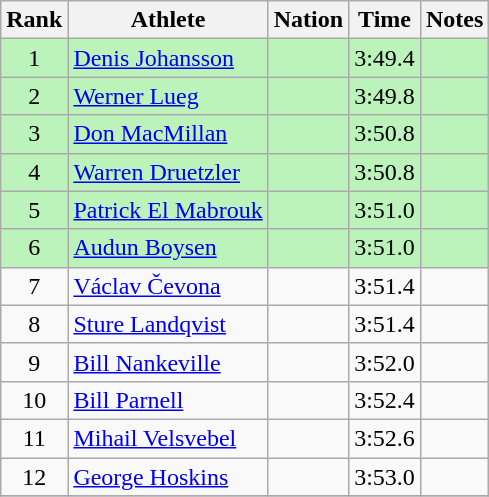<table class="wikitable sortable" style="text-align:center">
<tr>
<th>Rank</th>
<th>Athlete</th>
<th>Nation</th>
<th>Time</th>
<th>Notes</th>
</tr>
<tr bgcolor=bbf3bb>
<td>1</td>
<td align=left><a href='#'>Denis Johansson</a></td>
<td align=left></td>
<td>3:49.4</td>
<td></td>
</tr>
<tr bgcolor=bbf3bb>
<td>2</td>
<td align=left><a href='#'>Werner Lueg</a></td>
<td align=left></td>
<td>3:49.8</td>
<td></td>
</tr>
<tr bgcolor=bbf3bb>
<td>3</td>
<td align=left><a href='#'>Don MacMillan</a></td>
<td align=left></td>
<td>3:50.8</td>
<td></td>
</tr>
<tr bgcolor=bbf3bb>
<td>4</td>
<td align=left><a href='#'>Warren Druetzler</a></td>
<td align=left></td>
<td>3:50.8</td>
<td></td>
</tr>
<tr bgcolor=bbf3bb>
<td>5</td>
<td align=left><a href='#'>Patrick El Mabrouk</a></td>
<td align=left></td>
<td>3:51.0</td>
<td></td>
</tr>
<tr bgcolor=bbf3bb>
<td>6</td>
<td align=left><a href='#'>Audun Boysen</a></td>
<td align=left></td>
<td>3:51.0</td>
<td></td>
</tr>
<tr>
<td>7</td>
<td align=left><a href='#'>Václav Čevona</a></td>
<td align=left></td>
<td>3:51.4</td>
<td></td>
</tr>
<tr>
<td>8</td>
<td align=left><a href='#'>Sture Landqvist</a></td>
<td align=left></td>
<td>3:51.4</td>
<td></td>
</tr>
<tr>
<td>9</td>
<td align=left><a href='#'>Bill Nankeville</a></td>
<td align=left></td>
<td>3:52.0</td>
<td></td>
</tr>
<tr>
<td>10</td>
<td align=left><a href='#'>Bill Parnell</a></td>
<td align=left></td>
<td>3:52.4</td>
<td></td>
</tr>
<tr>
<td>11</td>
<td align=left><a href='#'>Mihail Velsvebel</a></td>
<td align=left></td>
<td>3:52.6</td>
<td></td>
</tr>
<tr>
<td>12</td>
<td align=left><a href='#'>George Hoskins</a></td>
<td align=left></td>
<td>3:53.0</td>
<td></td>
</tr>
<tr>
</tr>
</table>
